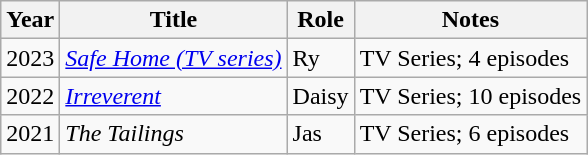<table class="wikitable sortable">
<tr>
<th>Year</th>
<th>Title</th>
<th>Role</th>
<th>Notes</th>
</tr>
<tr>
<td>2023</td>
<td><em><a href='#'>Safe Home (TV series)</a></em></td>
<td>Ry</td>
<td>TV Series; 4 episodes</td>
</tr>
<tr>
<td>2022</td>
<td><em><a href='#'>Irreverent</a></em></td>
<td>Daisy</td>
<td>TV Series; 10 episodes</td>
</tr>
<tr>
<td>2021</td>
<td><em>The Tailings</em></td>
<td>Jas</td>
<td>TV Series; 6 episodes</td>
</tr>
</table>
